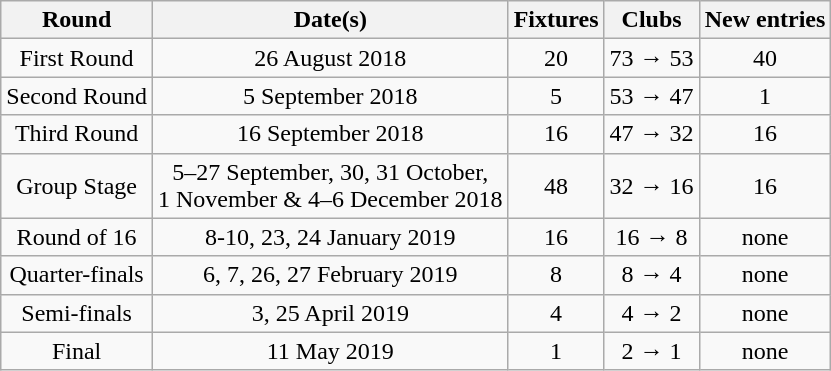<table class="wikitable" style="text-align:center">
<tr>
<th>Round</th>
<th>Date(s)</th>
<th>Fixtures</th>
<th>Clubs</th>
<th>New entries</th>
</tr>
<tr>
<td>First Round</td>
<td>26 August 2018</td>
<td>20</td>
<td>73 → 53</td>
<td>40</td>
</tr>
<tr>
<td>Second Round</td>
<td>5 September 2018</td>
<td>5</td>
<td>53 → 47</td>
<td>1</td>
</tr>
<tr>
<td>Third Round</td>
<td>16 September 2018</td>
<td>16</td>
<td>47 → 32</td>
<td>16</td>
</tr>
<tr>
<td>Group Stage</td>
<td>5–27 September, 30, 31 October,<br>1 November & 4–6 December 2018</td>
<td>48</td>
<td>32 → 16</td>
<td>16</td>
</tr>
<tr>
<td>Round of 16</td>
<td>8-10, 23, 24 January 2019</td>
<td>16</td>
<td>16 → 8</td>
<td>none</td>
</tr>
<tr>
<td>Quarter-finals</td>
<td>6, 7, 26, 27 February 2019</td>
<td>8</td>
<td>8 → 4</td>
<td>none</td>
</tr>
<tr>
<td>Semi-finals</td>
<td>3, 25 April 2019</td>
<td>4</td>
<td>4 → 2</td>
<td>none</td>
</tr>
<tr>
<td>Final</td>
<td>11 May 2019</td>
<td>1</td>
<td>2 → 1</td>
<td>none</td>
</tr>
</table>
